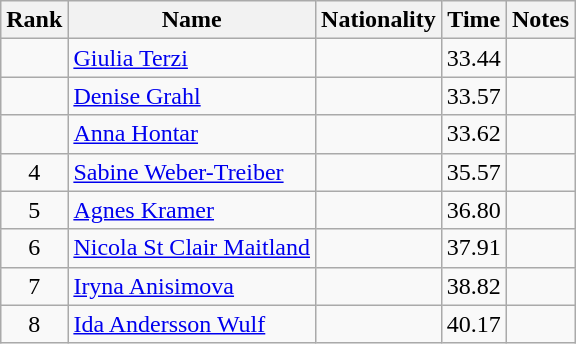<table class="wikitable sortable" style="text-align:center">
<tr>
<th>Rank</th>
<th>Name</th>
<th>Nationality</th>
<th>Time</th>
<th>Notes</th>
</tr>
<tr>
<td></td>
<td align=left><a href='#'>Giulia Terzi</a></td>
<td align=left></td>
<td>33.44</td>
<td></td>
</tr>
<tr>
<td></td>
<td align=left><a href='#'>Denise Grahl</a></td>
<td align=left></td>
<td>33.57</td>
<td></td>
</tr>
<tr>
<td></td>
<td align=left><a href='#'>Anna Hontar</a></td>
<td align=left></td>
<td>33.62</td>
<td></td>
</tr>
<tr>
<td>4</td>
<td align=left><a href='#'>Sabine Weber-Treiber</a></td>
<td align=left></td>
<td>35.57</td>
<td></td>
</tr>
<tr>
<td>5</td>
<td align=left><a href='#'>Agnes Kramer</a></td>
<td align=left></td>
<td>36.80</td>
<td></td>
</tr>
<tr>
<td>6</td>
<td align=left><a href='#'>Nicola St Clair Maitland</a></td>
<td align=left></td>
<td>37.91</td>
<td></td>
</tr>
<tr>
<td>7</td>
<td align=left><a href='#'>Iryna Anisimova</a></td>
<td align=left></td>
<td>38.82</td>
<td></td>
</tr>
<tr>
<td>8</td>
<td align=left><a href='#'>Ida Andersson Wulf</a></td>
<td align=left></td>
<td>40.17</td>
<td></td>
</tr>
</table>
